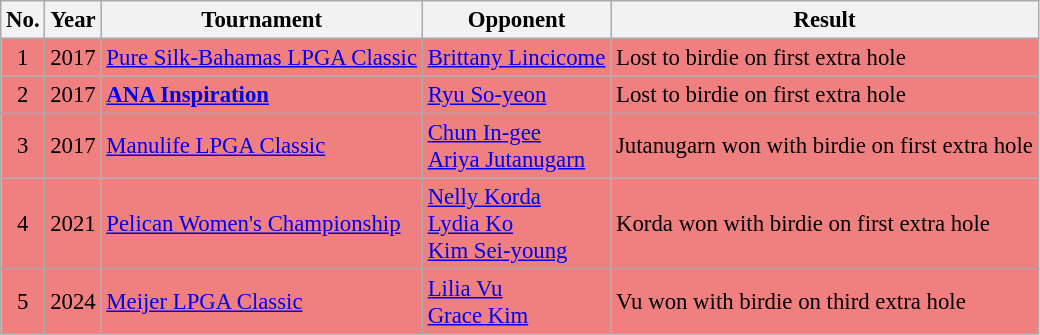<table class="wikitable" style="font-size:95%;">
<tr>
<th>No.</th>
<th>Year</th>
<th>Tournament</th>
<th>Opponent</th>
<th>Result</th>
</tr>
<tr style="background:#F08080;">
<td style="text-align:center">1</td>
<td style="text-align:center">2017</td>
<td><a href='#'>Pure Silk-Bahamas LPGA Classic</a></td>
<td> <a href='#'>Brittany Lincicome</a></td>
<td>Lost to birdie on first extra hole</td>
</tr>
<tr style="background:#F08080;">
<td style="text-align:center">2</td>
<td style="text-align:center">2017</td>
<td><strong><a href='#'>ANA Inspiration</a></strong></td>
<td> <a href='#'>Ryu So-yeon</a></td>
<td>Lost to birdie on first extra hole</td>
</tr>
<tr style="background:#F08080;">
<td style="text-align:center">3</td>
<td style="text-align:center">2017</td>
<td><a href='#'>Manulife LPGA Classic</a></td>
<td> <a href='#'>Chun In-gee</a><br> <a href='#'>Ariya Jutanugarn</a></td>
<td>Jutanugarn won with birdie on first extra hole</td>
</tr>
<tr style="background:#F08080;">
<td style="text-align:center">4</td>
<td style="text-align:center">2021</td>
<td><a href='#'>Pelican Women's Championship</a></td>
<td> <a href='#'>Nelly Korda</a><br> <a href='#'>Lydia Ko</a> <br>  <a href='#'>Kim Sei-young</a></td>
<td>Korda won with birdie on first extra hole</td>
</tr>
<tr style="background:#F08080;">
<td align=center>5</td>
<td align=center>2024</td>
<td><a href='#'>Meijer LPGA Classic</a></td>
<td> <a href='#'>Lilia Vu</a> <br>  <a href='#'>Grace Kim</a></td>
<td>Vu won with birdie on third extra hole</td>
</tr>
</table>
